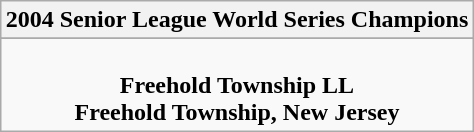<table class="wikitable" style="text-align: center; margin: 0 auto;">
<tr>
<th>2004 Senior League World Series Champions</th>
</tr>
<tr>
</tr>
<tr>
<td><br><strong>Freehold Township LL</strong><br> <strong>Freehold Township, New Jersey</strong></td>
</tr>
</table>
